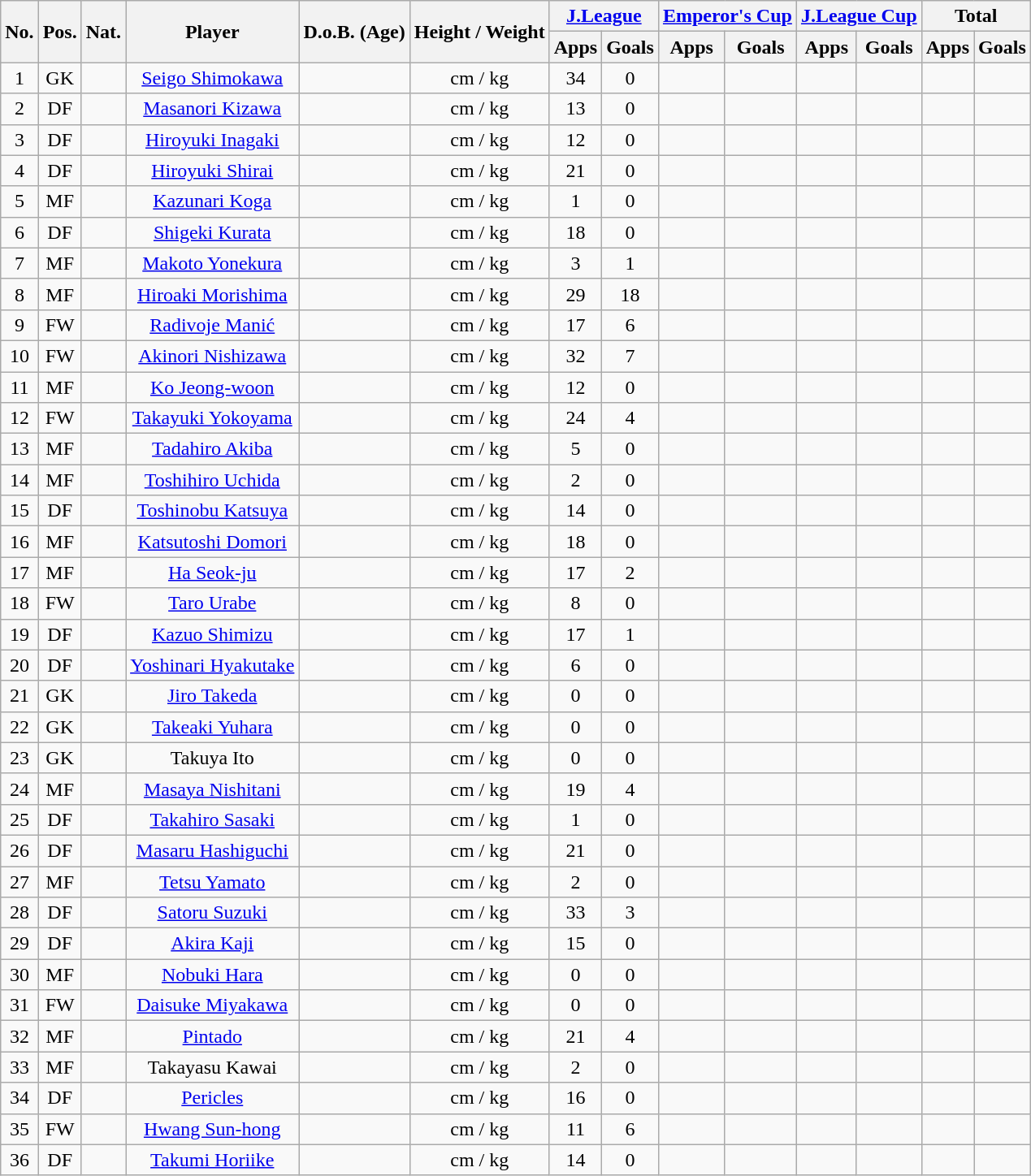<table class="wikitable" style="text-align:center;">
<tr>
<th rowspan="2">No.</th>
<th rowspan="2">Pos.</th>
<th rowspan="2">Nat.</th>
<th rowspan="2">Player</th>
<th rowspan="2">D.o.B. (Age)</th>
<th rowspan="2">Height / Weight</th>
<th colspan="2"><a href='#'>J.League</a></th>
<th colspan="2"><a href='#'>Emperor's Cup</a></th>
<th colspan="2"><a href='#'>J.League Cup</a></th>
<th colspan="2">Total</th>
</tr>
<tr>
<th>Apps</th>
<th>Goals</th>
<th>Apps</th>
<th>Goals</th>
<th>Apps</th>
<th>Goals</th>
<th>Apps</th>
<th>Goals</th>
</tr>
<tr>
<td>1</td>
<td>GK</td>
<td></td>
<td><a href='#'>Seigo Shimokawa</a></td>
<td></td>
<td>cm / kg</td>
<td>34</td>
<td>0</td>
<td></td>
<td></td>
<td></td>
<td></td>
<td></td>
<td></td>
</tr>
<tr>
<td>2</td>
<td>DF</td>
<td></td>
<td><a href='#'>Masanori Kizawa</a></td>
<td></td>
<td>cm / kg</td>
<td>13</td>
<td>0</td>
<td></td>
<td></td>
<td></td>
<td></td>
<td></td>
<td></td>
</tr>
<tr>
<td>3</td>
<td>DF</td>
<td></td>
<td><a href='#'>Hiroyuki Inagaki</a></td>
<td></td>
<td>cm / kg</td>
<td>12</td>
<td>0</td>
<td></td>
<td></td>
<td></td>
<td></td>
<td></td>
<td></td>
</tr>
<tr>
<td>4</td>
<td>DF</td>
<td></td>
<td><a href='#'>Hiroyuki Shirai</a></td>
<td></td>
<td>cm / kg</td>
<td>21</td>
<td>0</td>
<td></td>
<td></td>
<td></td>
<td></td>
<td></td>
<td></td>
</tr>
<tr>
<td>5</td>
<td>MF</td>
<td></td>
<td><a href='#'>Kazunari Koga</a></td>
<td></td>
<td>cm / kg</td>
<td>1</td>
<td>0</td>
<td></td>
<td></td>
<td></td>
<td></td>
<td></td>
<td></td>
</tr>
<tr>
<td>6</td>
<td>DF</td>
<td></td>
<td><a href='#'>Shigeki Kurata</a></td>
<td></td>
<td>cm / kg</td>
<td>18</td>
<td>0</td>
<td></td>
<td></td>
<td></td>
<td></td>
<td></td>
<td></td>
</tr>
<tr>
<td>7</td>
<td>MF</td>
<td></td>
<td><a href='#'>Makoto Yonekura</a></td>
<td></td>
<td>cm / kg</td>
<td>3</td>
<td>1</td>
<td></td>
<td></td>
<td></td>
<td></td>
<td></td>
<td></td>
</tr>
<tr>
<td>8</td>
<td>MF</td>
<td></td>
<td><a href='#'>Hiroaki Morishima</a></td>
<td></td>
<td>cm / kg</td>
<td>29</td>
<td>18</td>
<td></td>
<td></td>
<td></td>
<td></td>
<td></td>
<td></td>
</tr>
<tr>
<td>9</td>
<td>FW</td>
<td></td>
<td><a href='#'>Radivoje Manić</a></td>
<td></td>
<td>cm / kg</td>
<td>17</td>
<td>6</td>
<td></td>
<td></td>
<td></td>
<td></td>
<td></td>
<td></td>
</tr>
<tr>
<td>10</td>
<td>FW</td>
<td></td>
<td><a href='#'>Akinori Nishizawa</a></td>
<td></td>
<td>cm / kg</td>
<td>32</td>
<td>7</td>
<td></td>
<td></td>
<td></td>
<td></td>
<td></td>
<td></td>
</tr>
<tr>
<td>11</td>
<td>MF</td>
<td></td>
<td><a href='#'>Ko Jeong-woon</a></td>
<td></td>
<td>cm / kg</td>
<td>12</td>
<td>0</td>
<td></td>
<td></td>
<td></td>
<td></td>
<td></td>
<td></td>
</tr>
<tr>
<td>12</td>
<td>FW</td>
<td></td>
<td><a href='#'>Takayuki Yokoyama</a></td>
<td></td>
<td>cm / kg</td>
<td>24</td>
<td>4</td>
<td></td>
<td></td>
<td></td>
<td></td>
<td></td>
<td></td>
</tr>
<tr>
<td>13</td>
<td>MF</td>
<td></td>
<td><a href='#'>Tadahiro Akiba</a></td>
<td></td>
<td>cm / kg</td>
<td>5</td>
<td>0</td>
<td></td>
<td></td>
<td></td>
<td></td>
<td></td>
<td></td>
</tr>
<tr>
<td>14</td>
<td>MF</td>
<td></td>
<td><a href='#'>Toshihiro Uchida</a></td>
<td></td>
<td>cm / kg</td>
<td>2</td>
<td>0</td>
<td></td>
<td></td>
<td></td>
<td></td>
<td></td>
<td></td>
</tr>
<tr>
<td>15</td>
<td>DF</td>
<td></td>
<td><a href='#'>Toshinobu Katsuya</a></td>
<td></td>
<td>cm / kg</td>
<td>14</td>
<td>0</td>
<td></td>
<td></td>
<td></td>
<td></td>
<td></td>
<td></td>
</tr>
<tr>
<td>16</td>
<td>MF</td>
<td></td>
<td><a href='#'>Katsutoshi Domori</a></td>
<td></td>
<td>cm / kg</td>
<td>18</td>
<td>0</td>
<td></td>
<td></td>
<td></td>
<td></td>
<td></td>
<td></td>
</tr>
<tr>
<td>17</td>
<td>MF</td>
<td></td>
<td><a href='#'>Ha Seok-ju</a></td>
<td></td>
<td>cm / kg</td>
<td>17</td>
<td>2</td>
<td></td>
<td></td>
<td></td>
<td></td>
<td></td>
<td></td>
</tr>
<tr>
<td>18</td>
<td>FW</td>
<td></td>
<td><a href='#'>Taro Urabe</a></td>
<td></td>
<td>cm / kg</td>
<td>8</td>
<td>0</td>
<td></td>
<td></td>
<td></td>
<td></td>
<td></td>
<td></td>
</tr>
<tr>
<td>19</td>
<td>DF</td>
<td></td>
<td><a href='#'>Kazuo Shimizu</a></td>
<td></td>
<td>cm / kg</td>
<td>17</td>
<td>1</td>
<td></td>
<td></td>
<td></td>
<td></td>
<td></td>
<td></td>
</tr>
<tr>
<td>20</td>
<td>DF</td>
<td></td>
<td><a href='#'>Yoshinari Hyakutake</a></td>
<td></td>
<td>cm / kg</td>
<td>6</td>
<td>0</td>
<td></td>
<td></td>
<td></td>
<td></td>
<td></td>
<td></td>
</tr>
<tr>
<td>21</td>
<td>GK</td>
<td></td>
<td><a href='#'>Jiro Takeda</a></td>
<td></td>
<td>cm / kg</td>
<td>0</td>
<td>0</td>
<td></td>
<td></td>
<td></td>
<td></td>
<td></td>
<td></td>
</tr>
<tr>
<td>22</td>
<td>GK</td>
<td></td>
<td><a href='#'>Takeaki Yuhara</a></td>
<td></td>
<td>cm / kg</td>
<td>0</td>
<td>0</td>
<td></td>
<td></td>
<td></td>
<td></td>
<td></td>
<td></td>
</tr>
<tr>
<td>23</td>
<td>GK</td>
<td></td>
<td>Takuya Ito</td>
<td></td>
<td>cm / kg</td>
<td>0</td>
<td>0</td>
<td></td>
<td></td>
<td></td>
<td></td>
<td></td>
<td></td>
</tr>
<tr>
<td>24</td>
<td>MF</td>
<td></td>
<td><a href='#'>Masaya Nishitani</a></td>
<td></td>
<td>cm / kg</td>
<td>19</td>
<td>4</td>
<td></td>
<td></td>
<td></td>
<td></td>
<td></td>
<td></td>
</tr>
<tr>
<td>25</td>
<td>DF</td>
<td></td>
<td><a href='#'>Takahiro Sasaki</a></td>
<td></td>
<td>cm / kg</td>
<td>1</td>
<td>0</td>
<td></td>
<td></td>
<td></td>
<td></td>
<td></td>
<td></td>
</tr>
<tr>
<td>26</td>
<td>DF</td>
<td></td>
<td><a href='#'>Masaru Hashiguchi</a></td>
<td></td>
<td>cm / kg</td>
<td>21</td>
<td>0</td>
<td></td>
<td></td>
<td></td>
<td></td>
<td></td>
<td></td>
</tr>
<tr>
<td>27</td>
<td>MF</td>
<td></td>
<td><a href='#'>Tetsu Yamato</a></td>
<td></td>
<td>cm / kg</td>
<td>2</td>
<td>0</td>
<td></td>
<td></td>
<td></td>
<td></td>
<td></td>
<td></td>
</tr>
<tr>
<td>28</td>
<td>DF</td>
<td></td>
<td><a href='#'>Satoru Suzuki</a></td>
<td></td>
<td>cm / kg</td>
<td>33</td>
<td>3</td>
<td></td>
<td></td>
<td></td>
<td></td>
<td></td>
<td></td>
</tr>
<tr>
<td>29</td>
<td>DF</td>
<td></td>
<td><a href='#'>Akira Kaji</a></td>
<td></td>
<td>cm / kg</td>
<td>15</td>
<td>0</td>
<td></td>
<td></td>
<td></td>
<td></td>
<td></td>
<td></td>
</tr>
<tr>
<td>30</td>
<td>MF</td>
<td></td>
<td><a href='#'>Nobuki Hara</a></td>
<td></td>
<td>cm / kg</td>
<td>0</td>
<td>0</td>
<td></td>
<td></td>
<td></td>
<td></td>
<td></td>
<td></td>
</tr>
<tr>
<td>31</td>
<td>FW</td>
<td></td>
<td><a href='#'>Daisuke Miyakawa</a></td>
<td></td>
<td>cm / kg</td>
<td>0</td>
<td>0</td>
<td></td>
<td></td>
<td></td>
<td></td>
<td></td>
<td></td>
</tr>
<tr>
<td>32</td>
<td>MF</td>
<td></td>
<td><a href='#'>Pintado</a></td>
<td></td>
<td>cm / kg</td>
<td>21</td>
<td>4</td>
<td></td>
<td></td>
<td></td>
<td></td>
<td></td>
<td></td>
</tr>
<tr>
<td>33</td>
<td>MF</td>
<td></td>
<td>Takayasu Kawai</td>
<td></td>
<td>cm / kg</td>
<td>2</td>
<td>0</td>
<td></td>
<td></td>
<td></td>
<td></td>
<td></td>
<td></td>
</tr>
<tr>
<td>34</td>
<td>DF</td>
<td></td>
<td><a href='#'>Pericles</a></td>
<td></td>
<td>cm / kg</td>
<td>16</td>
<td>0</td>
<td></td>
<td></td>
<td></td>
<td></td>
<td></td>
<td></td>
</tr>
<tr>
<td>35</td>
<td>FW</td>
<td></td>
<td><a href='#'>Hwang Sun-hong</a></td>
<td></td>
<td>cm / kg</td>
<td>11</td>
<td>6</td>
<td></td>
<td></td>
<td></td>
<td></td>
<td></td>
<td></td>
</tr>
<tr>
<td>36</td>
<td>DF</td>
<td></td>
<td><a href='#'>Takumi Horiike</a></td>
<td></td>
<td>cm / kg</td>
<td>14</td>
<td>0</td>
<td></td>
<td></td>
<td></td>
<td></td>
<td></td>
<td></td>
</tr>
</table>
